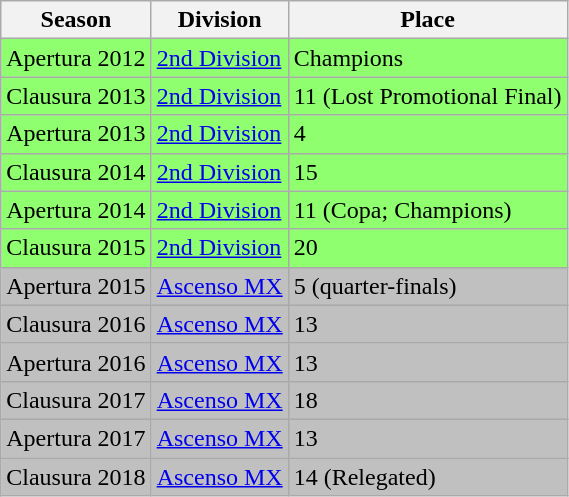<table class="wikitable">
<tr style="background:#f0f6fa;">
<th><strong>Season</strong></th>
<th><strong>Division</strong></th>
<th><strong>Place</strong></th>
</tr>
<tr>
<td style="background:#8FFF6F;">Apertura 2012</td>
<td style="background:#8FFF6F;"><a href='#'>2nd Division</a></td>
<td style="background:#8FFF6F;">Champions</td>
</tr>
<tr>
<td style="background:#8FFF6F;">Clausura 2013</td>
<td style="background:#8FFF6F;"><a href='#'>2nd Division</a></td>
<td style="background:#8FFF6F;">11 (Lost Promotional Final)</td>
</tr>
<tr>
<td style="background:#8FFF6F;">Apertura 2013</td>
<td style="background:#8FFF6F;"><a href='#'>2nd Division</a></td>
<td style="background:#8FFF6F;">4</td>
</tr>
<tr>
<td style="background:#8FFF6F;">Clausura 2014</td>
<td style="background:#8FFF6F;"><a href='#'>2nd Division</a></td>
<td style="background:#8FFF6F;">15</td>
</tr>
<tr>
<td style="background:#8FFF6F;">Apertura 2014</td>
<td style="background:#8FFF6F;"><a href='#'>2nd Division</a></td>
<td style="background:#8FFF6F;">11 (Copa; Champions)</td>
</tr>
<tr>
<td style="background:#8FFF6F;">Clausura 2015</td>
<td style="background:#8FFF6F;"><a href='#'>2nd Division</a></td>
<td style="background:#8FFF6F;">20</td>
</tr>
<tr>
<td style="background:#C0C0C0;">Apertura 2015</td>
<td style="background:#C0C0C0;"><a href='#'>Ascenso MX</a></td>
<td style="background:#C0C0C0;">5 (quarter-finals)</td>
</tr>
<tr>
<td style="background:#C0C0C0;">Clausura 2016</td>
<td style="background:#C0C0C0;"><a href='#'>Ascenso MX</a></td>
<td style="background:#C0C0C0;">13</td>
</tr>
<tr>
<td style="background:#C0C0C0;">Apertura 2016</td>
<td style="background:#C0C0C0;"><a href='#'>Ascenso MX</a></td>
<td style="background:#C0C0C0;">13</td>
</tr>
<tr>
<td style="background:#C0C0C0;">Clausura 2017</td>
<td style="background:#C0C0C0;"><a href='#'>Ascenso MX</a></td>
<td style="background:#C0C0C0;">18</td>
</tr>
<tr>
<td style="background:#C0C0C0;">Apertura 2017</td>
<td style="background:#C0C0C0;"><a href='#'>Ascenso MX</a></td>
<td style="background:#C0C0C0;">13</td>
</tr>
<tr>
<td style="background:#C0C0C0;">Clausura 2018</td>
<td style="background:#C0C0C0;"><a href='#'>Ascenso MX</a></td>
<td style="background:#C0C0C0;">14 (Relegated)</td>
</tr>
</table>
